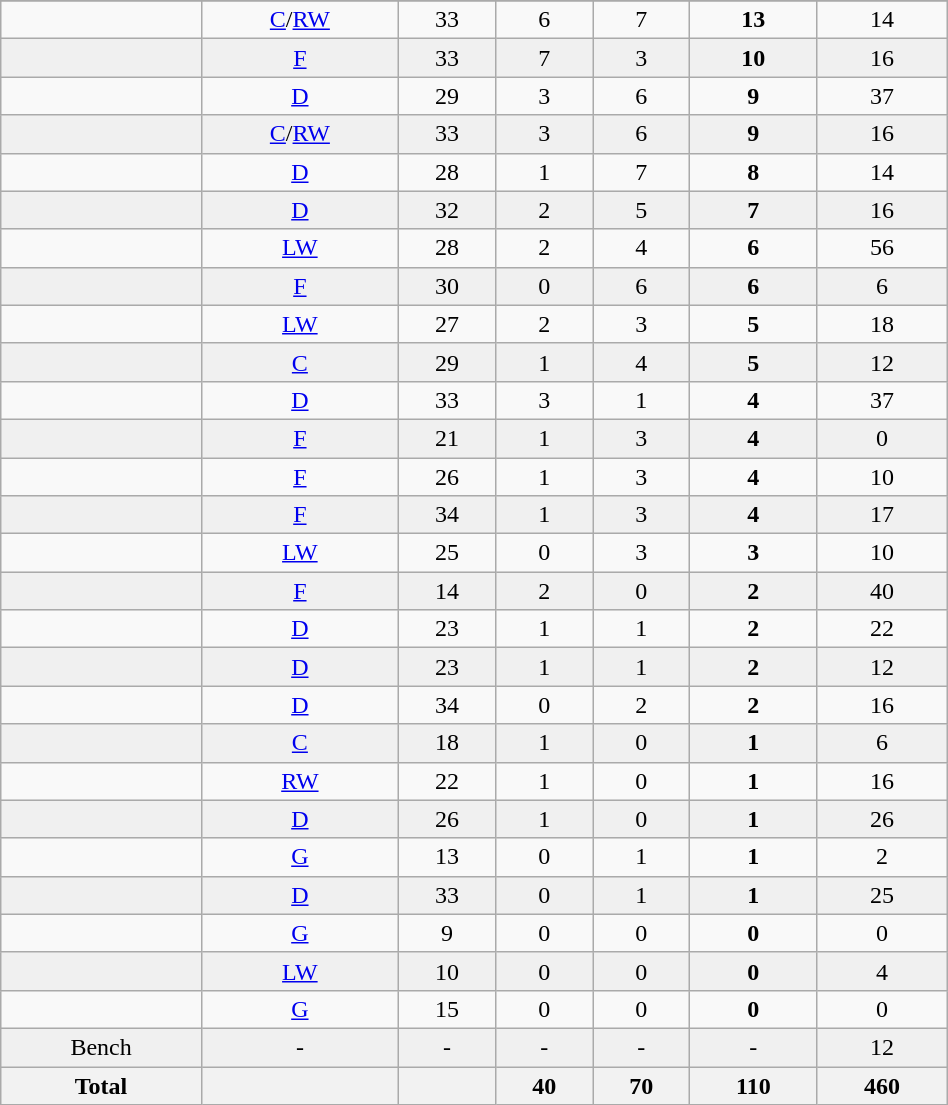<table class="wikitable sortable" width ="50%">
<tr align="center">
</tr>
<tr align="center" bgcolor="">
<td></td>
<td><a href='#'>C</a>/<a href='#'>RW</a></td>
<td>33</td>
<td>6</td>
<td>7</td>
<td><strong>13</strong></td>
<td>14</td>
</tr>
<tr align="center" bgcolor="f0f0f0">
<td></td>
<td><a href='#'>F</a></td>
<td>33</td>
<td>7</td>
<td>3</td>
<td><strong>10</strong></td>
<td>16</td>
</tr>
<tr align="center" bgcolor="">
<td></td>
<td><a href='#'>D</a></td>
<td>29</td>
<td>3</td>
<td>6</td>
<td><strong>9</strong></td>
<td>37</td>
</tr>
<tr align="center" bgcolor="f0f0f0">
<td></td>
<td><a href='#'>C</a>/<a href='#'>RW</a></td>
<td>33</td>
<td>3</td>
<td>6</td>
<td><strong>9</strong></td>
<td>16</td>
</tr>
<tr align="center" bgcolor="">
<td></td>
<td><a href='#'>D</a></td>
<td>28</td>
<td>1</td>
<td>7</td>
<td><strong>8</strong></td>
<td>14</td>
</tr>
<tr align="center" bgcolor="f0f0f0">
<td></td>
<td><a href='#'>D</a></td>
<td>32</td>
<td>2</td>
<td>5</td>
<td><strong>7</strong></td>
<td>16</td>
</tr>
<tr align="center" bgcolor="">
<td></td>
<td><a href='#'>LW</a></td>
<td>28</td>
<td>2</td>
<td>4</td>
<td><strong>6</strong></td>
<td>56</td>
</tr>
<tr align="center" bgcolor="f0f0f0">
<td></td>
<td><a href='#'>F</a></td>
<td>30</td>
<td>0</td>
<td>6</td>
<td><strong>6</strong></td>
<td>6</td>
</tr>
<tr align="center" bgcolor="">
<td></td>
<td><a href='#'>LW</a></td>
<td>27</td>
<td>2</td>
<td>3</td>
<td><strong>5</strong></td>
<td>18</td>
</tr>
<tr align="center" bgcolor="f0f0f0">
<td></td>
<td><a href='#'>C</a></td>
<td>29</td>
<td>1</td>
<td>4</td>
<td><strong>5</strong></td>
<td>12</td>
</tr>
<tr align="center" bgcolor="">
<td></td>
<td><a href='#'>D</a></td>
<td>33</td>
<td>3</td>
<td>1</td>
<td><strong>4</strong></td>
<td>37</td>
</tr>
<tr align="center" bgcolor="f0f0f0">
<td></td>
<td><a href='#'>F</a></td>
<td>21</td>
<td>1</td>
<td>3</td>
<td><strong>4</strong></td>
<td>0</td>
</tr>
<tr align="center" bgcolor="">
<td></td>
<td><a href='#'>F</a></td>
<td>26</td>
<td>1</td>
<td>3</td>
<td><strong>4</strong></td>
<td>10</td>
</tr>
<tr align="center" bgcolor="f0f0f0">
<td></td>
<td><a href='#'>F</a></td>
<td>34</td>
<td>1</td>
<td>3</td>
<td><strong>4</strong></td>
<td>17</td>
</tr>
<tr align="center" bgcolor="">
<td></td>
<td><a href='#'>LW</a></td>
<td>25</td>
<td>0</td>
<td>3</td>
<td><strong>3</strong></td>
<td>10</td>
</tr>
<tr align="center" bgcolor="f0f0f0">
<td></td>
<td><a href='#'>F</a></td>
<td>14</td>
<td>2</td>
<td>0</td>
<td><strong>2</strong></td>
<td>40</td>
</tr>
<tr align="center" bgcolor="">
<td></td>
<td><a href='#'>D</a></td>
<td>23</td>
<td>1</td>
<td>1</td>
<td><strong>2</strong></td>
<td>22</td>
</tr>
<tr align="center" bgcolor="f0f0f0">
<td></td>
<td><a href='#'>D</a></td>
<td>23</td>
<td>1</td>
<td>1</td>
<td><strong>2</strong></td>
<td>12</td>
</tr>
<tr align="center" bgcolor="">
<td></td>
<td><a href='#'>D</a></td>
<td>34</td>
<td>0</td>
<td>2</td>
<td><strong>2</strong></td>
<td>16</td>
</tr>
<tr align="center" bgcolor="f0f0f0">
<td></td>
<td><a href='#'>C</a></td>
<td>18</td>
<td>1</td>
<td>0</td>
<td><strong>1</strong></td>
<td>6</td>
</tr>
<tr align="center" bgcolor="">
<td></td>
<td><a href='#'>RW</a></td>
<td>22</td>
<td>1</td>
<td>0</td>
<td><strong>1</strong></td>
<td>16</td>
</tr>
<tr align="center" bgcolor="f0f0f0">
<td></td>
<td><a href='#'>D</a></td>
<td>26</td>
<td>1</td>
<td>0</td>
<td><strong>1</strong></td>
<td>26</td>
</tr>
<tr align="center" bgcolor="">
<td></td>
<td><a href='#'>G</a></td>
<td>13</td>
<td>0</td>
<td>1</td>
<td><strong>1</strong></td>
<td>2</td>
</tr>
<tr align="center" bgcolor="f0f0f0">
<td></td>
<td><a href='#'>D</a></td>
<td>33</td>
<td>0</td>
<td>1</td>
<td><strong>1</strong></td>
<td>25</td>
</tr>
<tr align="center" bgcolor="">
<td></td>
<td><a href='#'>G</a></td>
<td>9</td>
<td>0</td>
<td>0</td>
<td><strong>0</strong></td>
<td>0</td>
</tr>
<tr align="center" bgcolor="f0f0f0">
<td></td>
<td><a href='#'>LW</a></td>
<td>10</td>
<td>0</td>
<td>0</td>
<td><strong>0</strong></td>
<td>4</td>
</tr>
<tr align="center" bgcolor="">
<td></td>
<td><a href='#'>G</a></td>
<td>15</td>
<td>0</td>
<td>0</td>
<td><strong>0</strong></td>
<td>0</td>
</tr>
<tr align="center" bgcolor="f0f0f0">
<td>Bench</td>
<td>-</td>
<td>-</td>
<td>-</td>
<td>-</td>
<td>-</td>
<td>12</td>
</tr>
<tr>
<th>Total</th>
<th></th>
<th></th>
<th>40</th>
<th>70</th>
<th>110</th>
<th>460</th>
</tr>
</table>
